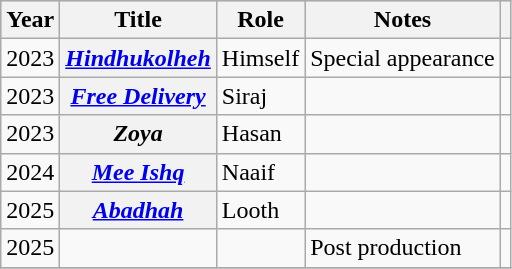<table class="wikitable sortable plainrowheaders">
<tr style="background:#ccc; text-align:center;">
<th scope="col">Year</th>
<th scope="col">Title</th>
<th scope="col">Role</th>
<th scope="col">Notes</th>
<th scope="col" class="unsortable"></th>
</tr>
<tr>
<td>2023</td>
<th scope="row"><em><a href='#'>Hindhukolheh</a></em></th>
<td>Himself</td>
<td>Special appearance</td>
<td style="text-align: center;"></td>
</tr>
<tr>
<td>2023</td>
<th scope="row"><em><a href='#'>Free Delivery</a></em></th>
<td>Siraj</td>
<td></td>
<td style="text-align:center;"></td>
</tr>
<tr>
<td>2023</td>
<th scope="row"><em>Zoya</em></th>
<td>Hasan</td>
<td></td>
<td style="text-align: center;"></td>
</tr>
<tr>
<td>2024</td>
<th scope="row"><em><a href='#'>Mee Ishq</a></em></th>
<td>Naaif</td>
<td></td>
<td style="text-align: center;"></td>
</tr>
<tr>
<td>2025</td>
<th scope="row"><em><a href='#'>Abadhah</a></em></th>
<td>Looth</td>
<td></td>
<td style="text-align: center;"></td>
</tr>
<tr>
<td>2025</td>
<td></td>
<td></td>
<td>Post production</td>
<td></td>
</tr>
<tr>
</tr>
</table>
